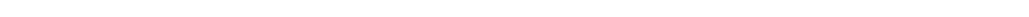<table style="width:66%; text-align:center;">
<tr style="color:white;">
<td style="background:"><strong>2</strong></td>
<td style="background:"><strong>44</strong></td>
<td style="background:"><strong>16</strong></td>
<td style="background:"><strong>1</strong></td>
<td style="background:"><strong>45</strong></td>
</tr>
</table>
